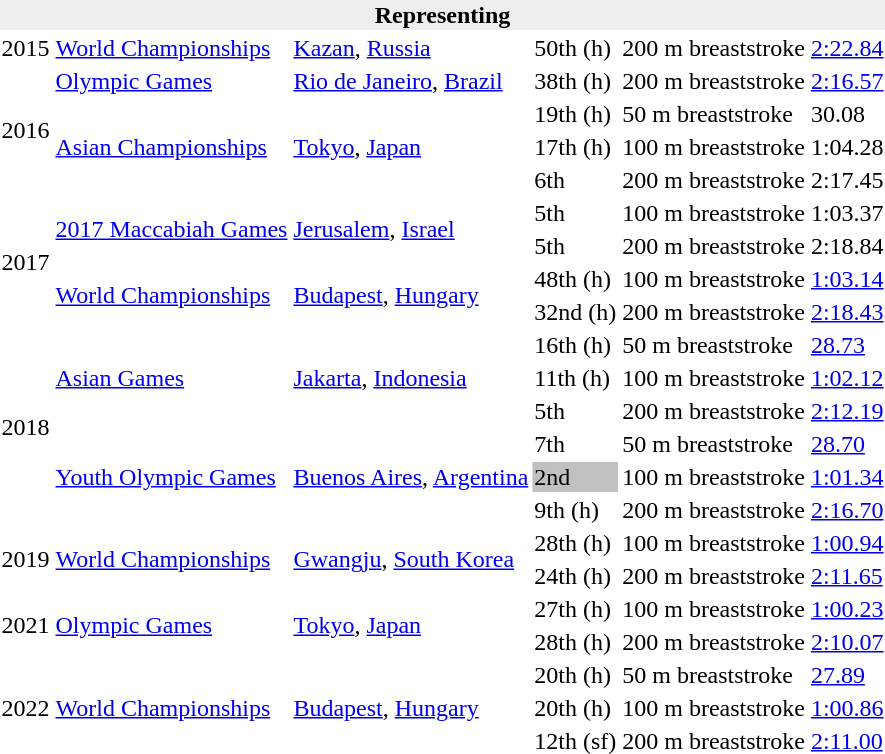<table>
<tr>
<th bgcolor="#eeeeee" colspan="6">Representing </th>
</tr>
<tr>
<td>2015</td>
<td><a href='#'>World Championships</a></td>
<td align=left> <a href='#'>Kazan</a>, <a href='#'>Russia</a></td>
<td>50th (h)</td>
<td>200 m breaststroke</td>
<td><a href='#'>2:22.84</a></td>
</tr>
<tr>
<td rowspan="4">2016</td>
<td><a href='#'>Olympic Games</a></td>
<td align=left> <a href='#'>Rio de Janeiro</a>, <a href='#'>Brazil</a></td>
<td>38th (h)</td>
<td>200 m breaststroke</td>
<td><a href='#'>2:16.57</a></td>
</tr>
<tr>
<td rowspan="3"><a href='#'>Asian Championships</a></td>
<td rowspan="3" align=left> <a href='#'>Tokyo</a>, <a href='#'>Japan</a></td>
<td>19th (h)</td>
<td>50 m breaststroke</td>
<td>30.08</td>
</tr>
<tr>
<td>17th (h)</td>
<td>100 m breaststroke</td>
<td>1:04.28</td>
</tr>
<tr>
<td>6th</td>
<td>200 m breaststroke</td>
<td>2:17.45</td>
</tr>
<tr>
<td rowspan="4">2017</td>
<td rowspan="2"><a href='#'>2017 Maccabiah Games</a></td>
<td rowspan="2" align=left> <a href='#'>Jerusalem</a>, <a href='#'>Israel</a></td>
<td>5th</td>
<td>100 m breaststroke</td>
<td>1:03.37</td>
</tr>
<tr>
<td>5th</td>
<td>200 m breaststroke</td>
<td>2:18.84</td>
</tr>
<tr>
<td rowspan="2"><a href='#'>World Championships</a></td>
<td rowspan="2" align=left> <a href='#'>Budapest</a>, <a href='#'>Hungary</a></td>
<td>48th (h)</td>
<td>100 m breaststroke</td>
<td><a href='#'>1:03.14</a></td>
</tr>
<tr>
<td>32nd (h)</td>
<td>200 m breaststroke</td>
<td><a href='#'>2:18.43</a></td>
</tr>
<tr>
<td rowspan="6">2018</td>
<td rowspan="3"><a href='#'>Asian Games</a></td>
<td rowspan="3" align=left> <a href='#'>Jakarta</a>, <a href='#'>Indonesia</a></td>
<td>16th (h)</td>
<td>50 m breaststroke</td>
<td><a href='#'>28.73</a></td>
</tr>
<tr>
<td>11th (h)</td>
<td>100 m breaststroke</td>
<td><a href='#'>1:02.12</a></td>
</tr>
<tr>
<td>5th</td>
<td>200 m breaststroke</td>
<td><a href='#'>2:12.19</a></td>
</tr>
<tr>
<td rowspan="3"><a href='#'>Youth Olympic Games</a></td>
<td rowspan="3" align=left> <a href='#'>Buenos Aires</a>, <a href='#'>Argentina</a></td>
<td>7th</td>
<td>50 m breaststroke</td>
<td><a href='#'>28.70</a></td>
</tr>
<tr>
<td bgcolor="silver">2nd</td>
<td>100 m breaststroke</td>
<td><a href='#'>1:01.34</a></td>
</tr>
<tr>
<td>9th (h)</td>
<td>200 m breaststroke</td>
<td><a href='#'>2:16.70</a></td>
</tr>
<tr>
<td rowspan=2>2019</td>
<td rowspan=2><a href='#'>World Championships</a></td>
<td rowspan=2 align=left> <a href='#'>Gwangju</a>, <a href='#'>South Korea</a></td>
<td>28th (h)</td>
<td>100 m breaststroke</td>
<td><a href='#'>1:00.94</a></td>
</tr>
<tr>
<td>24th (h)</td>
<td>200 m breaststroke</td>
<td><a href='#'>2:11.65</a></td>
</tr>
<tr>
<td rowspan=2>2021</td>
<td rowspan=2><a href='#'>Olympic Games</a></td>
<td rowspan=2 align=left> <a href='#'>Tokyo</a>, <a href='#'>Japan</a></td>
<td>27th (h)</td>
<td>100 m breaststroke</td>
<td><a href='#'>1:00.23</a></td>
</tr>
<tr>
<td>28th (h)</td>
<td>200 m breaststroke</td>
<td><a href='#'>2:10.07</a></td>
</tr>
<tr>
<td rowspan="3">2022</td>
<td rowspan="3"><a href='#'>World Championships</a></td>
<td rowspan="3" align=left> <a href='#'>Budapest</a>, <a href='#'>Hungary</a></td>
<td>20th (h)</td>
<td>50 m breaststroke</td>
<td><a href='#'>27.89</a></td>
</tr>
<tr>
<td>20th (h)</td>
<td>100 m breaststroke</td>
<td><a href='#'>1:00.86</a></td>
</tr>
<tr>
<td>12th (sf)</td>
<td>200 m breaststroke</td>
<td><a href='#'>2:11.00</a></td>
</tr>
</table>
